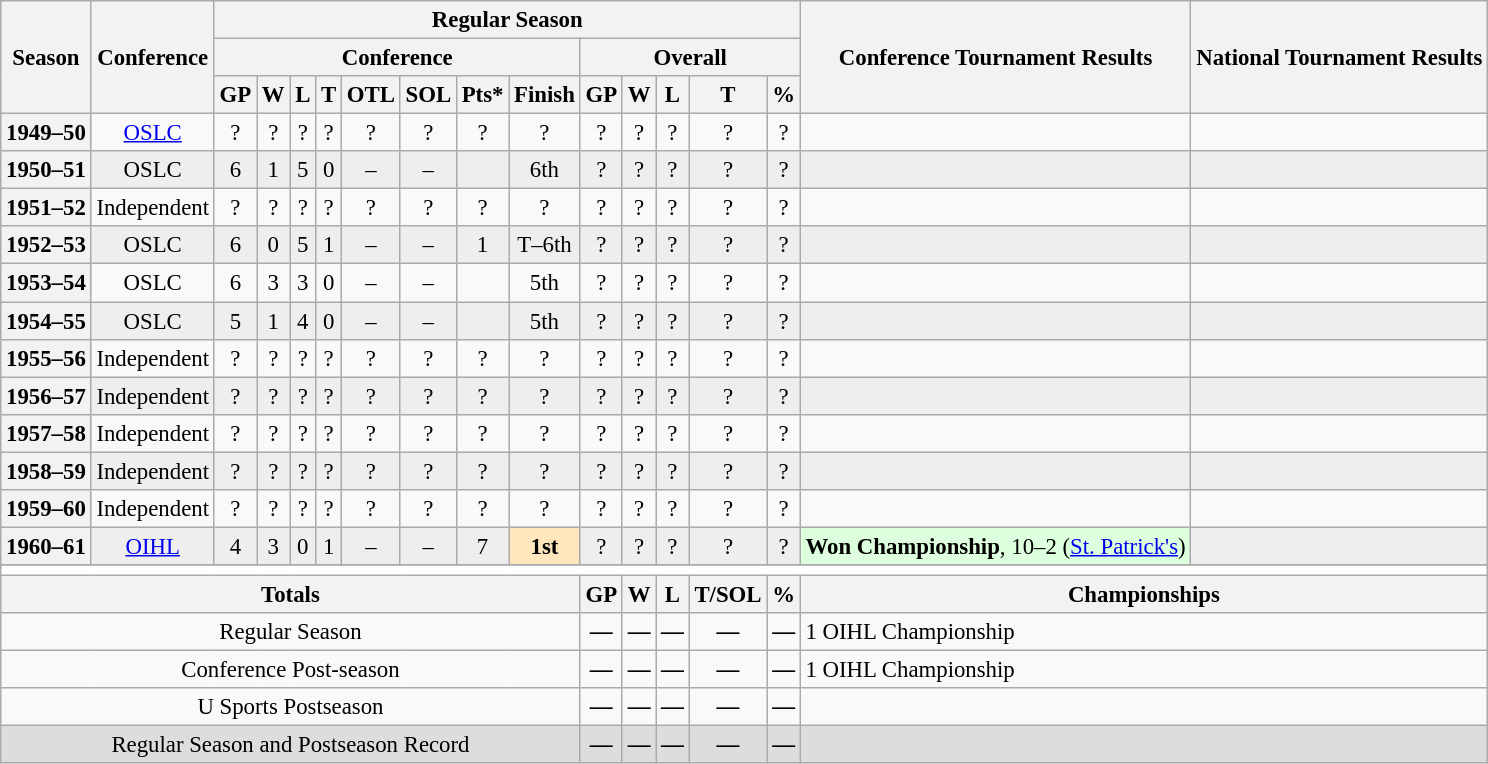<table class="wikitable" style="text-align: center; font-size: 95%">
<tr>
<th rowspan="3">Season</th>
<th rowspan="3">Conference</th>
<th colspan="13">Regular Season</th>
<th rowspan="3">Conference Tournament Results</th>
<th rowspan="3">National Tournament Results</th>
</tr>
<tr>
<th colspan="8">Conference</th>
<th colspan="5">Overall</th>
</tr>
<tr>
<th>GP</th>
<th>W</th>
<th>L</th>
<th>T</th>
<th>OTL</th>
<th>SOL</th>
<th>Pts*</th>
<th>Finish</th>
<th>GP</th>
<th>W</th>
<th>L</th>
<th>T</th>
<th>%</th>
</tr>
<tr>
<th>1949–50</th>
<td><a href='#'>OSLC</a></td>
<td>?</td>
<td>?</td>
<td>?</td>
<td>?</td>
<td>?</td>
<td>?</td>
<td>?</td>
<td>?</td>
<td>?</td>
<td>?</td>
<td>?</td>
<td>?</td>
<td>?</td>
<td align="left"></td>
<td align="left"></td>
</tr>
<tr bgcolor=eeeeee>
<th>1950–51</th>
<td>OSLC</td>
<td>6</td>
<td>1</td>
<td>5</td>
<td>0</td>
<td>–</td>
<td>–</td>
<td></td>
<td>6th</td>
<td>?</td>
<td>?</td>
<td>?</td>
<td>?</td>
<td>?</td>
<td align="left"></td>
<td align="left"></td>
</tr>
<tr>
<th>1951–52</th>
<td>Independent</td>
<td>?</td>
<td>?</td>
<td>?</td>
<td>?</td>
<td>?</td>
<td>?</td>
<td>?</td>
<td>?</td>
<td>?</td>
<td>?</td>
<td>?</td>
<td>?</td>
<td>?</td>
<td align="left"></td>
<td align="left"></td>
</tr>
<tr bgcolor=eeeeee>
<th>1952–53</th>
<td>OSLC</td>
<td>6</td>
<td>0</td>
<td>5</td>
<td>1</td>
<td>–</td>
<td>–</td>
<td>1</td>
<td>T–6th</td>
<td>?</td>
<td>?</td>
<td>?</td>
<td>?</td>
<td>?</td>
<td align="left"></td>
<td align="left"></td>
</tr>
<tr>
<th>1953–54</th>
<td>OSLC</td>
<td>6</td>
<td>3</td>
<td>3</td>
<td>0</td>
<td>–</td>
<td>–</td>
<td></td>
<td>5th</td>
<td>?</td>
<td>?</td>
<td>?</td>
<td>?</td>
<td>?</td>
<td align="left"></td>
<td align="left"></td>
</tr>
<tr bgcolor=eeeeee>
<th>1954–55</th>
<td>OSLC</td>
<td>5</td>
<td>1</td>
<td>4</td>
<td>0</td>
<td>–</td>
<td>–</td>
<td></td>
<td>5th</td>
<td>?</td>
<td>?</td>
<td>?</td>
<td>?</td>
<td>?</td>
<td align="left"></td>
<td align="left"></td>
</tr>
<tr>
<th>1955–56</th>
<td>Independent</td>
<td>?</td>
<td>?</td>
<td>?</td>
<td>?</td>
<td>?</td>
<td>?</td>
<td>?</td>
<td>?</td>
<td>?</td>
<td>?</td>
<td>?</td>
<td>?</td>
<td>?</td>
<td align="left"></td>
<td align="left"></td>
</tr>
<tr bgcolor=eeeeee>
<th>1956–57</th>
<td>Independent</td>
<td>?</td>
<td>?</td>
<td>?</td>
<td>?</td>
<td>?</td>
<td>?</td>
<td>?</td>
<td>?</td>
<td>?</td>
<td>?</td>
<td>?</td>
<td>?</td>
<td>?</td>
<td align="left"></td>
<td align="left"></td>
</tr>
<tr>
<th>1957–58</th>
<td>Independent</td>
<td>?</td>
<td>?</td>
<td>?</td>
<td>?</td>
<td>?</td>
<td>?</td>
<td>?</td>
<td>?</td>
<td>?</td>
<td>?</td>
<td>?</td>
<td>?</td>
<td>?</td>
<td align="left"></td>
<td align="left"></td>
</tr>
<tr bgcolor=eeeeee>
<th>1958–59</th>
<td>Independent</td>
<td>?</td>
<td>?</td>
<td>?</td>
<td>?</td>
<td>?</td>
<td>?</td>
<td>?</td>
<td>?</td>
<td>?</td>
<td>?</td>
<td>?</td>
<td>?</td>
<td>?</td>
<td align="left"></td>
<td align="left"></td>
</tr>
<tr>
<th>1959–60</th>
<td>Independent</td>
<td>?</td>
<td>?</td>
<td>?</td>
<td>?</td>
<td>?</td>
<td>?</td>
<td>?</td>
<td>?</td>
<td>?</td>
<td>?</td>
<td>?</td>
<td>?</td>
<td>?</td>
<td align="left"></td>
<td align="left"></td>
</tr>
<tr bgcolor=eeeeee>
<th>1960–61</th>
<td><a href='#'>OIHL</a></td>
<td>4</td>
<td>3</td>
<td>0</td>
<td>1</td>
<td>–</td>
<td>–</td>
<td>7</td>
<td bgcolor=FFE6BD><strong>1st</strong></td>
<td>?</td>
<td>?</td>
<td>?</td>
<td>?</td>
<td>?</td>
<td bgcolor=ddffdd align="left"><strong>Won Championship</strong>, 10–2 (<a href='#'>St. Patrick's</a>)</td>
<td align="left"></td>
</tr>
<tr>
</tr>
<tr ->
</tr>
<tr>
<td colspan="17" style="background:#fff;"></td>
</tr>
<tr>
<th colspan="10">Totals</th>
<th>GP</th>
<th>W</th>
<th>L</th>
<th>T/SOL</th>
<th>%</th>
<th colspan="2">Championships</th>
</tr>
<tr>
<td colspan="10">Regular Season</td>
<td><strong>—</strong></td>
<td><strong>—</strong></td>
<td><strong>—</strong></td>
<td><strong>—</strong></td>
<td><strong>—</strong></td>
<td colspan="2" align="left">1 OIHL Championship</td>
</tr>
<tr>
<td colspan="10">Conference Post-season</td>
<td><strong>—</strong></td>
<td><strong>—</strong></td>
<td><strong>—</strong></td>
<td><strong>—</strong></td>
<td><strong>—</strong></td>
<td colspan="2" align="left">1 OIHL Championship</td>
</tr>
<tr>
<td colspan="10">U Sports Postseason</td>
<td><strong>—</strong></td>
<td><strong>—</strong></td>
<td><strong>—</strong></td>
<td><strong>—</strong></td>
<td><strong>—</strong></td>
<td colspan="2" align="left"></td>
</tr>
<tr bgcolor=dddddd>
<td colspan="10">Regular Season and Postseason Record</td>
<td><strong>—</strong></td>
<td><strong>—</strong></td>
<td><strong>—</strong></td>
<td><strong>—</strong></td>
<td><strong>—</strong></td>
<td colspan="2" align="left"></td>
</tr>
</table>
